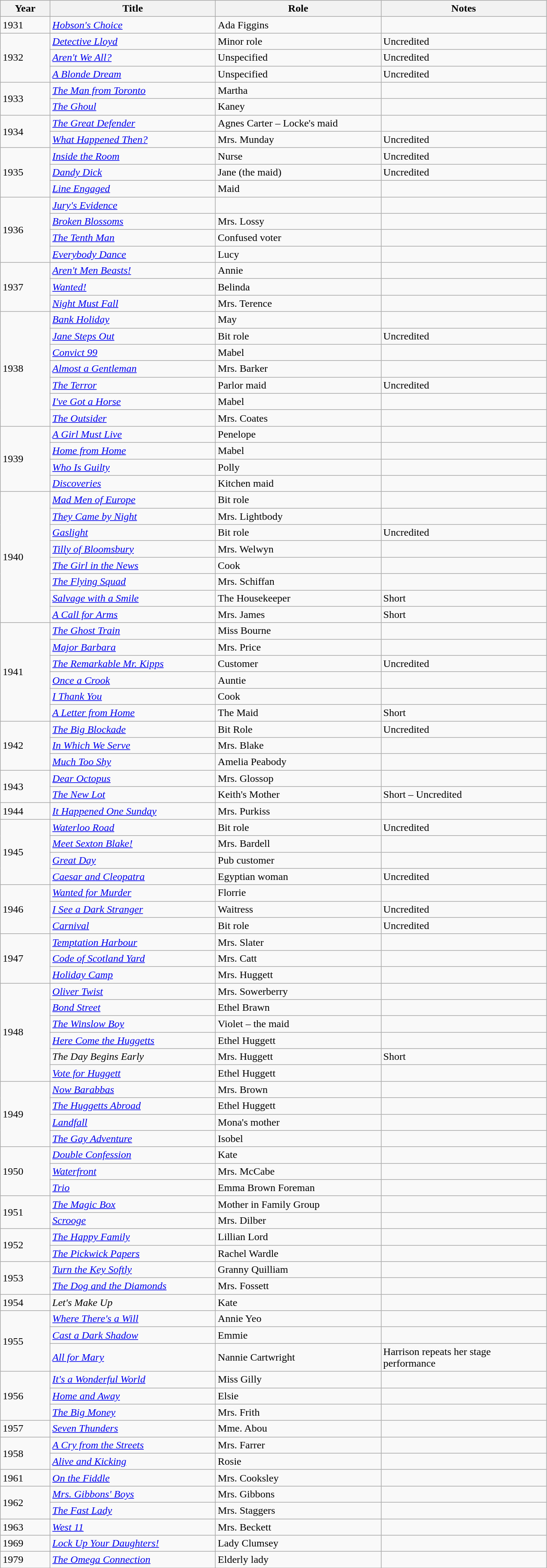<table class="wikitable" style="width:67%;">
<tr>
<th width=6%>Year</th>
<th style="width:20%;">Title</th>
<th style="width:20%;">Role</th>
<th style="width:20%;">Notes</th>
</tr>
<tr>
<td>1931</td>
<td><em><a href='#'>Hobson's Choice</a></em></td>
<td>Ada Figgins</td>
<td></td>
</tr>
<tr>
<td rowspan=3>1932</td>
<td><em><a href='#'>Detective Lloyd</a></em></td>
<td>Minor role</td>
<td>Uncredited</td>
</tr>
<tr>
<td><em><a href='#'>Aren't We All?</a></em></td>
<td>Unspecified</td>
<td>Uncredited</td>
</tr>
<tr>
<td><em><a href='#'>A Blonde Dream</a></em></td>
<td>Unspecified</td>
<td>Uncredited</td>
</tr>
<tr>
<td rowspan=2>1933</td>
<td><em><a href='#'>The Man from Toronto</a></em></td>
<td>Martha</td>
<td></td>
</tr>
<tr>
<td><em><a href='#'>The Ghoul</a></em></td>
<td>Kaney</td>
<td></td>
</tr>
<tr>
<td rowspan=2>1934</td>
<td><em><a href='#'>The Great Defender</a></em></td>
<td>Agnes Carter – Locke's maid</td>
<td></td>
</tr>
<tr>
<td><em><a href='#'>What Happened Then?</a></em></td>
<td>Mrs. Munday</td>
<td>Uncredited</td>
</tr>
<tr>
<td rowspan=3>1935</td>
<td><em><a href='#'>Inside the Room</a></em></td>
<td>Nurse</td>
<td>Uncredited</td>
</tr>
<tr>
<td><em><a href='#'>Dandy Dick</a></em></td>
<td>Jane (the maid)</td>
<td>Uncredited</td>
</tr>
<tr>
<td><em><a href='#'>Line Engaged</a></em></td>
<td>Maid</td>
<td></td>
</tr>
<tr>
<td rowspan=4>1936</td>
<td><em><a href='#'>Jury's Evidence</a></em></td>
<td></td>
<td></td>
</tr>
<tr>
<td><em><a href='#'>Broken Blossoms</a></em></td>
<td>Mrs. Lossy</td>
<td></td>
</tr>
<tr>
<td><em><a href='#'>The Tenth Man</a></em></td>
<td>Confused voter</td>
<td></td>
</tr>
<tr>
<td><em><a href='#'>Everybody Dance</a></em></td>
<td>Lucy</td>
<td></td>
</tr>
<tr>
<td rowspan=3>1937</td>
<td><em><a href='#'>Aren't Men Beasts!</a></em></td>
<td>Annie</td>
<td></td>
</tr>
<tr>
<td><em><a href='#'>Wanted!</a></em></td>
<td>Belinda</td>
<td></td>
</tr>
<tr>
<td><em><a href='#'>Night Must Fall</a></em></td>
<td>Mrs. Terence</td>
<td></td>
</tr>
<tr>
<td rowspan=7>1938</td>
<td><em><a href='#'>Bank Holiday</a></em></td>
<td>May</td>
<td></td>
</tr>
<tr>
<td><em><a href='#'>Jane Steps Out</a></em></td>
<td>Bit role</td>
<td>Uncredited</td>
</tr>
<tr>
<td><em><a href='#'>Convict 99</a></em></td>
<td>Mabel</td>
<td></td>
</tr>
<tr>
<td><em><a href='#'>Almost a Gentleman</a></em></td>
<td>Mrs. Barker</td>
<td></td>
</tr>
<tr>
<td><em><a href='#'>The Terror</a></em></td>
<td>Parlor maid</td>
<td>Uncredited</td>
</tr>
<tr>
<td><em><a href='#'>I've Got a Horse</a></em></td>
<td>Mabel</td>
<td></td>
</tr>
<tr>
<td><em><a href='#'>The Outsider</a></em></td>
<td>Mrs. Coates</td>
<td></td>
</tr>
<tr>
<td rowspan=4>1939</td>
<td><em><a href='#'>A Girl Must Live</a></em></td>
<td>Penelope</td>
<td></td>
</tr>
<tr>
<td><em><a href='#'>Home from Home</a></em></td>
<td>Mabel</td>
<td></td>
</tr>
<tr>
<td><em><a href='#'>Who Is Guilty</a></em></td>
<td>Polly</td>
<td></td>
</tr>
<tr>
<td><em><a href='#'>Discoveries</a></em></td>
<td>Kitchen maid</td>
<td></td>
</tr>
<tr>
<td rowspan=8>1940</td>
<td><em><a href='#'>Mad Men of Europe</a></em></td>
<td>Bit role</td>
<td></td>
</tr>
<tr>
<td><em><a href='#'>They Came by Night</a></em></td>
<td>Mrs. Lightbody</td>
<td></td>
</tr>
<tr>
<td><em><a href='#'>Gaslight</a></em></td>
<td>Bit role</td>
<td>Uncredited</td>
</tr>
<tr>
<td><em><a href='#'>Tilly of Bloomsbury</a></em></td>
<td>Mrs. Welwyn</td>
<td></td>
</tr>
<tr>
<td><em><a href='#'>The Girl in the News</a></em></td>
<td>Cook</td>
<td></td>
</tr>
<tr>
<td><em><a href='#'>The Flying Squad</a></em></td>
<td>Mrs. Schiffan</td>
<td></td>
</tr>
<tr>
<td><em><a href='#'>Salvage with a Smile</a></em></td>
<td>The Housekeeper</td>
<td>Short</td>
</tr>
<tr>
<td><em><a href='#'>A Call for Arms</a></em></td>
<td>Mrs. James</td>
<td>Short</td>
</tr>
<tr>
<td rowspan=6>1941</td>
<td><em><a href='#'>The Ghost Train</a></em></td>
<td>Miss Bourne</td>
<td></td>
</tr>
<tr>
<td><em><a href='#'>Major Barbara</a></em></td>
<td>Mrs. Price</td>
<td></td>
</tr>
<tr>
<td><em><a href='#'>The Remarkable Mr. Kipps</a></em></td>
<td>Customer</td>
<td>Uncredited</td>
</tr>
<tr>
<td><em><a href='#'>Once a Crook</a></em></td>
<td>Auntie</td>
<td></td>
</tr>
<tr>
<td><em><a href='#'>I Thank You</a></em></td>
<td>Cook</td>
<td></td>
</tr>
<tr>
<td><em><a href='#'>A Letter from Home</a></em></td>
<td>The Maid</td>
<td>Short</td>
</tr>
<tr>
<td rowspan=3>1942</td>
<td><em><a href='#'>The Big Blockade</a></em></td>
<td>Bit Role</td>
<td>Uncredited</td>
</tr>
<tr>
<td><em><a href='#'>In Which We Serve</a></em></td>
<td>Mrs. Blake</td>
<td></td>
</tr>
<tr>
<td><em><a href='#'>Much Too Shy</a></em></td>
<td>Amelia Peabody</td>
<td></td>
</tr>
<tr>
<td rowspan=2>1943</td>
<td><em><a href='#'>Dear Octopus</a></em></td>
<td>Mrs. Glossop</td>
<td></td>
</tr>
<tr>
<td><em><a href='#'>The New Lot</a></em></td>
<td>Keith's Mother</td>
<td>Short – Uncredited</td>
</tr>
<tr>
<td>1944</td>
<td><em><a href='#'>It Happened One Sunday</a></em></td>
<td>Mrs. Purkiss</td>
<td></td>
</tr>
<tr>
<td rowspan=4>1945</td>
<td><em><a href='#'>Waterloo Road</a></em></td>
<td>Bit role</td>
<td>Uncredited</td>
</tr>
<tr>
<td><em><a href='#'>Meet Sexton Blake!</a></em></td>
<td>Mrs. Bardell</td>
<td></td>
</tr>
<tr>
<td><em><a href='#'>Great Day</a></em></td>
<td>Pub customer</td>
<td></td>
</tr>
<tr>
<td><em><a href='#'>Caesar and Cleopatra</a></em></td>
<td>Egyptian woman</td>
<td>Uncredited</td>
</tr>
<tr>
<td rowspan=3>1946</td>
<td><em><a href='#'>Wanted for Murder</a></em></td>
<td>Florrie</td>
<td></td>
</tr>
<tr>
<td><em><a href='#'>I See a Dark Stranger</a></em></td>
<td>Waitress</td>
<td>Uncredited</td>
</tr>
<tr>
<td><em><a href='#'>Carnival</a></em></td>
<td>Bit role</td>
<td>Uncredited</td>
</tr>
<tr>
<td rowspan=3>1947</td>
<td><em><a href='#'>Temptation Harbour</a></em></td>
<td>Mrs. Slater</td>
<td></td>
</tr>
<tr>
<td><em><a href='#'>Code of Scotland Yard</a></em></td>
<td>Mrs. Catt</td>
<td></td>
</tr>
<tr>
<td><em><a href='#'>Holiday Camp</a></em></td>
<td>Mrs. Huggett</td>
<td></td>
</tr>
<tr>
<td rowspan=6>1948</td>
<td><em><a href='#'>Oliver Twist</a></em></td>
<td>Mrs. Sowerberry</td>
<td></td>
</tr>
<tr>
<td><em><a href='#'>Bond Street</a></em></td>
<td>Ethel Brawn</td>
<td></td>
</tr>
<tr>
<td><em><a href='#'>The Winslow Boy</a></em></td>
<td>Violet – the maid</td>
<td></td>
</tr>
<tr>
<td><em><a href='#'>Here Come the Huggetts</a></em></td>
<td>Ethel Huggett</td>
<td></td>
</tr>
<tr>
<td><em>The Day Begins Early</em></td>
<td>Mrs. Huggett</td>
<td>Short</td>
</tr>
<tr>
<td><em><a href='#'>Vote for Huggett</a></em></td>
<td>Ethel Huggett</td>
<td></td>
</tr>
<tr>
<td rowspan=4>1949</td>
<td><em><a href='#'>Now Barabbas</a></em></td>
<td>Mrs. Brown</td>
<td></td>
</tr>
<tr>
<td><em><a href='#'>The Huggetts Abroad</a></em></td>
<td>Ethel Huggett</td>
<td></td>
</tr>
<tr>
<td><em><a href='#'>Landfall</a></em></td>
<td>Mona's mother</td>
<td></td>
</tr>
<tr>
<td><em><a href='#'>The Gay Adventure</a></em></td>
<td>Isobel</td>
<td></td>
</tr>
<tr>
<td rowspan=3>1950</td>
<td><em><a href='#'>Double Confession</a></em></td>
<td>Kate</td>
<td></td>
</tr>
<tr>
<td><em><a href='#'>Waterfront</a></em></td>
<td>Mrs. McCabe</td>
<td></td>
</tr>
<tr>
<td><em><a href='#'>Trio</a></em></td>
<td>Emma Brown Foreman</td>
<td></td>
</tr>
<tr>
<td rowspan=2>1951</td>
<td><em><a href='#'>The Magic Box</a></em></td>
<td>Mother in Family Group</td>
<td></td>
</tr>
<tr>
<td><em><a href='#'>Scrooge</a></em></td>
<td>Mrs. Dilber</td>
<td></td>
</tr>
<tr>
<td rowspan=2>1952</td>
<td><em><a href='#'>The Happy Family</a></em></td>
<td>Lillian Lord</td>
<td></td>
</tr>
<tr>
<td><em><a href='#'>The Pickwick Papers</a></em></td>
<td>Rachel Wardle</td>
<td></td>
</tr>
<tr>
<td rowspan=2>1953</td>
<td><em><a href='#'>Turn the Key Softly</a></em></td>
<td>Granny Quilliam</td>
<td></td>
</tr>
<tr>
<td><em><a href='#'>The Dog and the Diamonds</a></em></td>
<td>Mrs. Fossett</td>
<td></td>
</tr>
<tr>
<td>1954</td>
<td><em>Let's Make Up</em></td>
<td>Kate</td>
<td></td>
</tr>
<tr>
<td rowspan=3>1955</td>
<td><em><a href='#'>Where There's a Will</a></em></td>
<td>Annie Yeo</td>
<td></td>
</tr>
<tr>
<td><em><a href='#'>Cast a Dark Shadow</a></em></td>
<td>Emmie</td>
<td></td>
</tr>
<tr>
<td><em><a href='#'>All for Mary</a></em></td>
<td>Nannie Cartwright</td>
<td>Harrison repeats her stage performance<br></td>
</tr>
<tr>
<td rowspan=3>1956</td>
<td><em><a href='#'>It's a Wonderful World</a></em></td>
<td>Miss Gilly</td>
<td></td>
</tr>
<tr>
<td><em><a href='#'>Home and Away</a></em></td>
<td>Elsie</td>
<td></td>
</tr>
<tr>
<td><em><a href='#'>The Big Money</a></em></td>
<td>Mrs. Frith</td>
<td></td>
</tr>
<tr>
<td>1957</td>
<td><em><a href='#'>Seven Thunders</a></em></td>
<td>Mme. Abou</td>
<td></td>
</tr>
<tr>
<td rowspan=2>1958</td>
<td><em><a href='#'>A Cry from the Streets</a></em></td>
<td>Mrs. Farrer</td>
<td></td>
</tr>
<tr>
<td><em><a href='#'>Alive and Kicking</a></em></td>
<td>Rosie</td>
<td></td>
</tr>
<tr>
<td>1961</td>
<td><em><a href='#'>On the Fiddle</a></em></td>
<td>Mrs. Cooksley</td>
<td></td>
</tr>
<tr>
<td rowspan=2>1962</td>
<td><em><a href='#'>Mrs. Gibbons' Boys</a></em></td>
<td>Mrs. Gibbons</td>
<td></td>
</tr>
<tr>
<td><em><a href='#'>The Fast Lady</a></em></td>
<td>Mrs. Staggers</td>
<td></td>
</tr>
<tr>
<td>1963</td>
<td><em><a href='#'>West 11</a></em></td>
<td>Mrs. Beckett</td>
<td></td>
</tr>
<tr>
<td>1969</td>
<td><em><a href='#'>Lock Up Your Daughters!</a></em></td>
<td>Lady Clumsey</td>
<td></td>
</tr>
<tr>
<td>1979</td>
<td><em><a href='#'>The Omega Connection</a></em></td>
<td>Elderly lady</td>
<td></td>
</tr>
<tr>
</tr>
</table>
